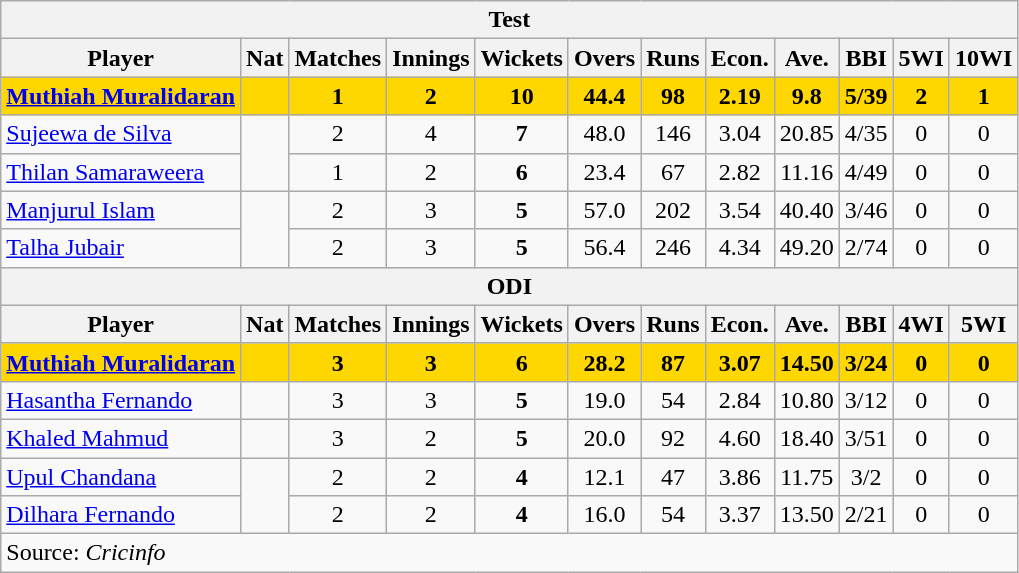<table class="wikitable">
<tr>
<th colspan="12">Test</th>
</tr>
<tr>
<th>Player</th>
<th>Nat</th>
<th>Matches</th>
<th>Innings</th>
<th>Wickets</th>
<th>Overs</th>
<th>Runs</th>
<th>Econ.</th>
<th>Ave.</th>
<th>BBI</th>
<th>5WI</th>
<th>10WI</th>
</tr>
<tr style="background:gold;">
<td><strong><a href='#'>Muthiah Muralidaran</a></strong></td>
<td style="text-align:center;"><strong></strong></td>
<td style="text-align:center;"><strong>1</strong></td>
<td style="text-align:center;"><strong>2</strong></td>
<td style="text-align:center;"><strong>10</strong></td>
<td style="text-align:center;"><strong>44.4</strong></td>
<td style="text-align:center;"><strong>98</strong></td>
<td style="text-align:center;"><strong>2.19</strong></td>
<td style="text-align:center;"><strong>9.8</strong></td>
<td style="text-align:center;"><strong>5/39</strong></td>
<td style="text-align:center;"><strong>2</strong></td>
<td style="text-align:center;"><strong>1</strong></td>
</tr>
<tr>
<td><a href='#'>Sujeewa de Silva</a></td>
<td rowspan="2" style="text-align:center;"></td>
<td style="text-align:center;">2</td>
<td style="text-align:center;">4</td>
<td style="text-align:center;"><strong>7</strong></td>
<td style="text-align:center;">48.0</td>
<td style="text-align:center;">146</td>
<td style="text-align:center;">3.04</td>
<td style="text-align:center;">20.85</td>
<td style="text-align:center;">4/35</td>
<td style="text-align:center;">0</td>
<td style="text-align:center;">0</td>
</tr>
<tr>
<td><a href='#'>Thilan Samaraweera</a></td>
<td style="text-align:center;">1</td>
<td style="text-align:center;">2</td>
<td style="text-align:center;"><strong>6</strong></td>
<td style="text-align:center;">23.4</td>
<td style="text-align:center;">67</td>
<td style="text-align:center;">2.82</td>
<td style="text-align:center;">11.16</td>
<td style="text-align:center;">4/49</td>
<td style="text-align:center;">0</td>
<td style="text-align:center;">0</td>
</tr>
<tr>
<td><a href='#'>Manjurul Islam</a></td>
<td rowspan="2" style="text-align:center;"></td>
<td style="text-align:center;">2</td>
<td style="text-align:center;">3</td>
<td style="text-align:center;"><strong>5</strong></td>
<td style="text-align:center;">57.0</td>
<td style="text-align:center;">202</td>
<td style="text-align:center;">3.54</td>
<td style="text-align:center;">40.40</td>
<td style="text-align:center;">3/46</td>
<td style="text-align:center;">0</td>
<td style="text-align:center;">0</td>
</tr>
<tr>
<td><a href='#'>Talha Jubair</a></td>
<td style="text-align:center;">2</td>
<td style="text-align:center;">3</td>
<td style="text-align:center;"><strong>5</strong></td>
<td style="text-align:center;">56.4</td>
<td style="text-align:center;">246</td>
<td style="text-align:center;">4.34</td>
<td style="text-align:center;">49.20</td>
<td style="text-align:center;">2/74</td>
<td style="text-align:center;">0</td>
<td style="text-align:center;">0</td>
</tr>
<tr>
<th colspan="12">ODI</th>
</tr>
<tr>
<th>Player</th>
<th>Nat</th>
<th>Matches</th>
<th>Innings</th>
<th>Wickets</th>
<th>Overs</th>
<th>Runs</th>
<th>Econ.</th>
<th>Ave.</th>
<th>BBI</th>
<th>4WI</th>
<th>5WI</th>
</tr>
<tr style="background:gold;">
<td><strong><a href='#'>Muthiah Muralidaran</a></strong></td>
<td></td>
<td style="text-align:center;"><strong>3</strong></td>
<td style="text-align:center;"><strong>3</strong></td>
<td style="text-align:center;"><strong>6</strong></td>
<td style="text-align:center;"><strong>28.2</strong></td>
<td style="text-align:center;"><strong>87</strong></td>
<td style="text-align:center;"><strong>3.07</strong></td>
<td style="text-align:center;"><strong>14.50</strong></td>
<td style="text-align:center;"><strong>3/24</strong></td>
<td style="text-align:center;"><strong>0</strong></td>
<td style="text-align:center;"><strong>0</strong></td>
</tr>
<tr style=>
<td><a href='#'>Hasantha Fernando</a></td>
<td></td>
<td style="text-align:center;">3</td>
<td style="text-align:center;">3</td>
<td style="text-align:center;"><strong>5</strong></td>
<td style="text-align:center;">19.0</td>
<td style="text-align:center;">54</td>
<td style="text-align:center;">2.84</td>
<td style="text-align:center;">10.80</td>
<td style="text-align:center;">3/12</td>
<td style="text-align:center;">0</td>
<td style="text-align:center;">0</td>
</tr>
<tr>
<td><a href='#'>Khaled Mahmud</a></td>
<td></td>
<td style="text-align:center;">3</td>
<td style="text-align:center;">2</td>
<td style="text-align:center;"><strong>5</strong></td>
<td style="text-align:center;">20.0</td>
<td style="text-align:center;">92</td>
<td style="text-align:center;">4.60</td>
<td style="text-align:center;">18.40</td>
<td style="text-align:center;">3/51</td>
<td style="text-align:center;">0</td>
<td style="text-align:center;">0</td>
</tr>
<tr>
<td><a href='#'>Upul Chandana</a></td>
<td rowspan="2"></td>
<td style="text-align:center;">2</td>
<td style="text-align:center;">2</td>
<td style="text-align:center;"><strong>4</strong></td>
<td style="text-align:center;">12.1</td>
<td style="text-align:center;">47</td>
<td style="text-align:center;">3.86</td>
<td style="text-align:center;">11.75</td>
<td style="text-align:center;">3/2</td>
<td style="text-align:center;">0</td>
<td style="text-align:center;">0</td>
</tr>
<tr>
<td><a href='#'>Dilhara Fernando</a></td>
<td style="text-align:center;">2</td>
<td style="text-align:center;">2</td>
<td style="text-align:center;"><strong>4</strong></td>
<td style="text-align:center;">16.0</td>
<td style="text-align:center;">54</td>
<td style="text-align:center;">3.37</td>
<td style="text-align:center;">13.50</td>
<td style="text-align:center;">2/21</td>
<td style="text-align:center;">0</td>
<td style="text-align:center;">0</td>
</tr>
<tr>
<td colspan="12">Source: <em>Cricinfo</em></td>
</tr>
</table>
